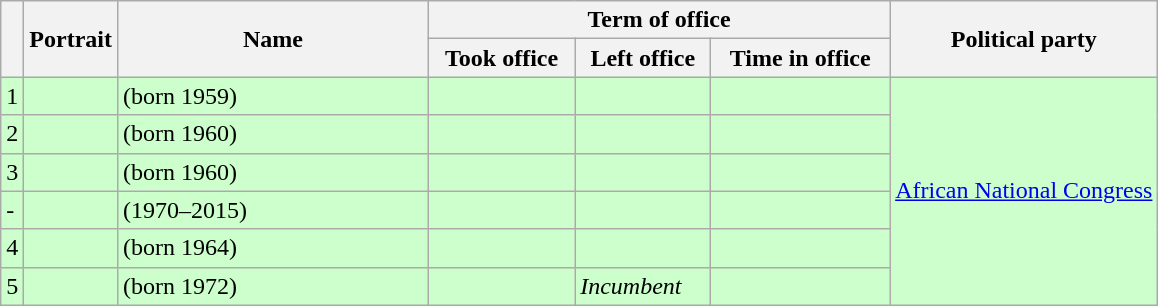<table class="wikitable sortable">
<tr>
<th rowspan="2"></th>
<th rowspan="2">Portrait</th>
<th rowspan="2" width="200px">Name<br></th>
<th colspan="3" width="300px">Term of office</th>
<th rowspan="2">Political party</th>
</tr>
<tr>
<th>Took office</th>
<th>Left office</th>
<th>Time in office</th>
</tr>
<tr bgcolor=#CCFFCC>
<td>1</td>
<td></td>
<td> (born 1959)</td>
<td></td>
<td></td>
<td></td>
<td rowspan=6><a href='#'>African National Congress</a></td>
</tr>
<tr bgcolor=#CCFFCC>
<td>2</td>
<td></td>
<td> (born 1960)</td>
<td></td>
<td></td>
<td></td>
</tr>
<tr bgcolor=#CCFFCC>
<td>3</td>
<td></td>
<td> (born 1960)</td>
<td></td>
<td></td>
<td></td>
</tr>
<tr bgcolor=#CCFFCC>
<td>-</td>
<td></td>
<td> (1970–2015)</td>
<td></td>
<td></td>
<td></td>
</tr>
<tr bgcolor=#CCFFCC>
<td>4</td>
<td></td>
<td> (born 1964)</td>
<td></td>
<td></td>
<td></td>
</tr>
<tr bgcolor=#CCFFCC>
<td>5</td>
<td></td>
<td> (born 1972)</td>
<td></td>
<td><em>Incumbent</em></td>
<td></td>
</tr>
</table>
